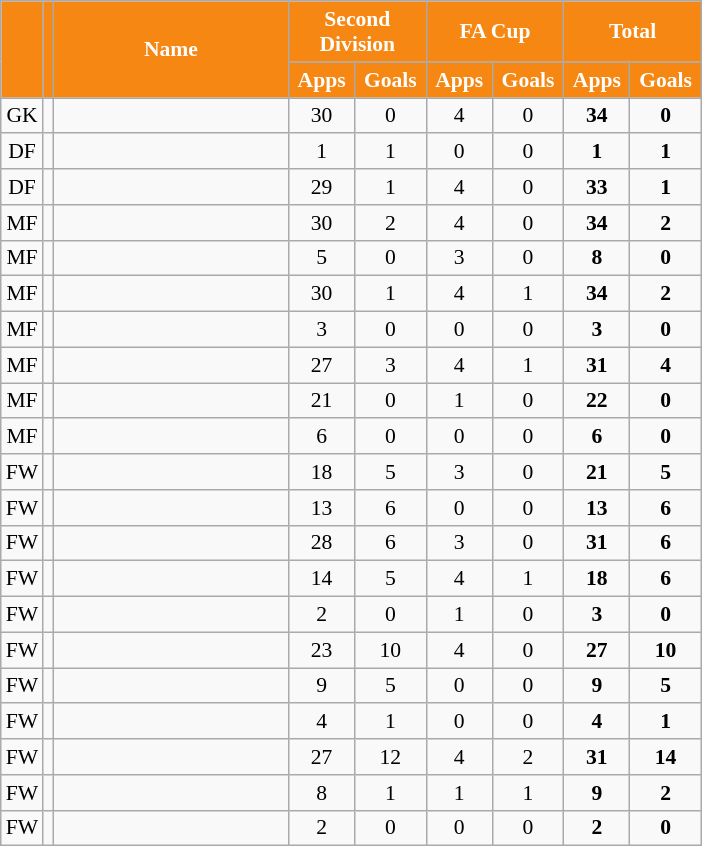<table class="wikitable sortable" style="text-align:center; font-size:90%;">
<tr>
<th rowspan="2" style="background-color:#F68712; color:white;"></th>
<th rowspan="2" style="background-color:#F68712; color:white;"></th>
<th rowspan="2" style="background-color:#F68712; color:white; width:150px;">Name</th>
<th colspan="2" style="background-color:#F68712; color:white; width:85px;">Second Division</th>
<th colspan="2" style="background-color:#F68712; color:white; width:85px;">FA Cup</th>
<th colspan="2" style="background-color:#F68712; color:white; width:85px;">Total</th>
</tr>
<tr>
<th style="background-color:#F68712; color:white;">Apps</th>
<th style="background-color:#F68712; color:white;">Goals</th>
<th style="background-color:#F68712; color:white;">Apps</th>
<th style="background-color:#F68712; color:white;">Goals</th>
<th style="background-color:#F68712; color:white;">Apps</th>
<th style="background-color:#F68712; color:white;">Goals</th>
</tr>
<tr>
<td>GK</td>
<td></td>
<td align=left></td>
<td>30</td>
<td>0</td>
<td>4</td>
<td>0</td>
<td><strong>34</strong></td>
<td><strong>0</strong></td>
</tr>
<tr>
<td>DF</td>
<td></td>
<td align=left></td>
<td>1</td>
<td>1</td>
<td>0</td>
<td>0</td>
<td><strong>1</strong></td>
<td><strong>1</strong></td>
</tr>
<tr>
<td>DF</td>
<td></td>
<td align=left></td>
<td>29</td>
<td>1</td>
<td>4</td>
<td>0</td>
<td><strong>33</strong></td>
<td><strong>1</strong></td>
</tr>
<tr>
<td>MF</td>
<td></td>
<td align=left></td>
<td>30</td>
<td>2</td>
<td>4</td>
<td>0</td>
<td><strong>34</strong></td>
<td><strong>2</strong></td>
</tr>
<tr>
<td>MF</td>
<td></td>
<td align=left></td>
<td>5</td>
<td>0</td>
<td>3</td>
<td>0</td>
<td><strong>8</strong></td>
<td><strong>0</strong></td>
</tr>
<tr>
<td>MF</td>
<td></td>
<td align=left></td>
<td>30</td>
<td>1</td>
<td>4</td>
<td>1</td>
<td><strong>34</strong></td>
<td><strong>2</strong></td>
</tr>
<tr>
<td>MF</td>
<td></td>
<td align=left></td>
<td>3</td>
<td>0</td>
<td>0</td>
<td>0</td>
<td><strong>3</strong></td>
<td><strong>0</strong></td>
</tr>
<tr>
<td>MF</td>
<td></td>
<td align=left></td>
<td>27</td>
<td>3</td>
<td>4</td>
<td>1</td>
<td><strong>31</strong></td>
<td><strong>4</strong></td>
</tr>
<tr>
<td>MF</td>
<td></td>
<td align=left></td>
<td>21</td>
<td>0</td>
<td>1</td>
<td>0</td>
<td><strong>22</strong></td>
<td><strong>0</strong></td>
</tr>
<tr>
<td>MF</td>
<td></td>
<td align=left></td>
<td>6</td>
<td>0</td>
<td>0</td>
<td>0</td>
<td><strong>6</strong></td>
<td><strong>0</strong></td>
</tr>
<tr>
<td>FW</td>
<td></td>
<td align=left></td>
<td>18</td>
<td>5</td>
<td>3</td>
<td>0</td>
<td><strong>21</strong></td>
<td><strong>5</strong></td>
</tr>
<tr>
<td>FW</td>
<td></td>
<td align=left></td>
<td>13</td>
<td>6</td>
<td>0</td>
<td>0</td>
<td><strong>13</strong></td>
<td><strong>6</strong></td>
</tr>
<tr>
<td>FW</td>
<td></td>
<td align=left></td>
<td>28</td>
<td>6</td>
<td>3</td>
<td>0</td>
<td><strong>31</strong></td>
<td><strong>6</strong></td>
</tr>
<tr>
<td>FW</td>
<td></td>
<td align=left></td>
<td>14</td>
<td>5</td>
<td>4</td>
<td>1</td>
<td><strong>18</strong></td>
<td><strong>6</strong></td>
</tr>
<tr>
<td>FW</td>
<td></td>
<td align=left></td>
<td>2</td>
<td>0</td>
<td>1</td>
<td>0</td>
<td><strong>3</strong></td>
<td><strong>0</strong></td>
</tr>
<tr>
<td>FW</td>
<td></td>
<td align=left></td>
<td>23</td>
<td>10</td>
<td>4</td>
<td>0</td>
<td><strong>27</strong></td>
<td><strong>10</strong></td>
</tr>
<tr>
<td>FW</td>
<td></td>
<td align=left></td>
<td>9</td>
<td>5</td>
<td>0</td>
<td>0</td>
<td><strong>9</strong></td>
<td><strong>5</strong></td>
</tr>
<tr>
<td>FW</td>
<td></td>
<td align=left></td>
<td>4</td>
<td>1</td>
<td>0</td>
<td>0</td>
<td><strong>4</strong></td>
<td><strong>1</strong></td>
</tr>
<tr>
<td>FW</td>
<td></td>
<td align=left></td>
<td>27</td>
<td>12</td>
<td>4</td>
<td>2</td>
<td><strong>31</strong></td>
<td><strong>14</strong></td>
</tr>
<tr>
<td>FW</td>
<td></td>
<td align=left></td>
<td>8</td>
<td>1</td>
<td>1</td>
<td>1</td>
<td><strong>9</strong></td>
<td><strong>2</strong></td>
</tr>
<tr>
<td>FW</td>
<td></td>
<td align=left></td>
<td>2</td>
<td>0</td>
<td>0</td>
<td>0</td>
<td><strong>2</strong></td>
<td><strong>0</strong></td>
</tr>
</table>
